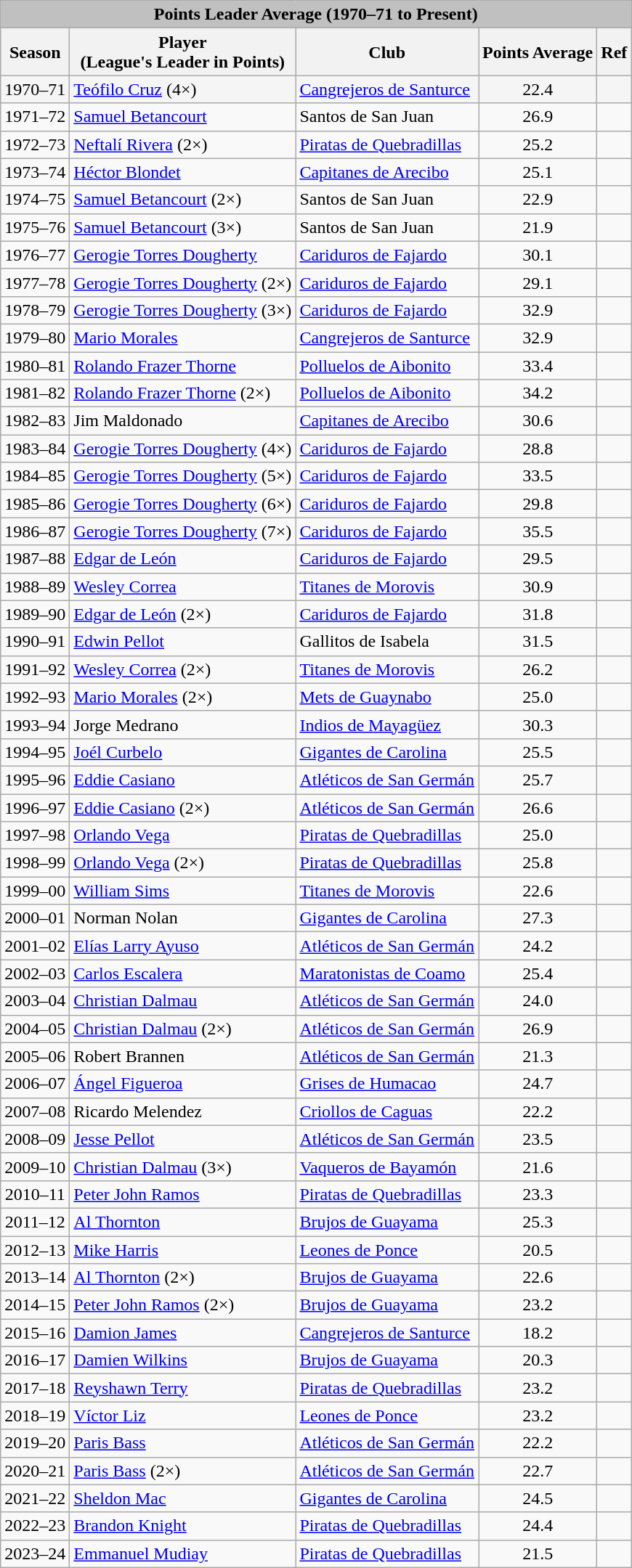<table class="wikitable" style="text-align: left;">
<tr>
<th colspan="7" style="text-align:center;background-color:silver;">Points Leader Average (1970–71 to Present)</th>
</tr>
<tr>
<th>Season</th>
<th>Player<br>(League's Leader in Points)</th>
<th>Club</th>
<th>Points Average</th>
<th>Ref</th>
</tr>
<tr bgcolor=#F5F5F5>
<td align="center">1970–71</td>
<td> <a href='#'>Teófilo Cruz</a> (4×)</td>
<td><a href='#'>Cangrejeros de Santurce</a></td>
<td align="center">22.4</td>
<td></td>
</tr>
<tr>
<td align="center">1971–72</td>
<td> <a href='#'>Samuel Betancourt</a></td>
<td>Santos de San Juan</td>
<td align="center">26.9</td>
<td></td>
</tr>
<tr>
<td align="center">1972–73</td>
<td> <a href='#'>Neftalí Rivera</a> (2×)</td>
<td><a href='#'>Piratas de Quebradillas</a></td>
<td align="center">25.2</td>
<td></td>
</tr>
<tr>
<td align="center">1973–74</td>
<td> <a href='#'>Héctor Blondet</a></td>
<td><a href='#'>Capitanes de Arecibo</a></td>
<td align="center">25.1</td>
<td></td>
</tr>
<tr>
<td align="center">1974–75</td>
<td> <a href='#'>Samuel Betancourt</a> (2×)</td>
<td>Santos de San Juan</td>
<td align="center">22.9</td>
<td></td>
</tr>
<tr>
<td align="center">1975–76</td>
<td> <a href='#'>Samuel Betancourt</a> (3×)</td>
<td>Santos de San Juan</td>
<td align="center">21.9</td>
<td></td>
</tr>
<tr>
<td align="center">1976–77</td>
<td> <a href='#'>Gerogie Torres Dougherty</a></td>
<td><a href='#'>Cariduros de Fajardo</a></td>
<td align="center">30.1</td>
<td></td>
</tr>
<tr>
<td align="center">1977–78</td>
<td> <a href='#'>Gerogie Torres Dougherty</a> (2×)</td>
<td><a href='#'>Cariduros de Fajardo</a></td>
<td align="center">29.1</td>
<td></td>
</tr>
<tr>
<td align="center">1978–79</td>
<td> <a href='#'>Gerogie Torres Dougherty</a> (3×)</td>
<td><a href='#'>Cariduros de Fajardo</a></td>
<td align="center">32.9</td>
<td></td>
</tr>
<tr>
<td align="center">1979–80</td>
<td> <a href='#'>Mario Morales</a></td>
<td><a href='#'>Cangrejeros de Santurce</a></td>
<td align="center">32.9</td>
<td></td>
</tr>
<tr>
<td align="center">1980–81</td>
<td> <a href='#'>Rolando Frazer Thorne</a></td>
<td><a href='#'>Polluelos de Aibonito</a></td>
<td align="center">33.4</td>
<td></td>
</tr>
<tr>
<td align="center">1981–82</td>
<td> <a href='#'>Rolando Frazer Thorne</a> (2×)</td>
<td><a href='#'>Polluelos de Aibonito</a></td>
<td align="center">34.2</td>
<td></td>
</tr>
<tr>
<td align="center">1982–83</td>
<td> Jim Maldonado</td>
<td><a href='#'>Capitanes de Arecibo</a></td>
<td align="center">30.6</td>
<td></td>
</tr>
<tr>
<td align="center">1983–84</td>
<td> <a href='#'>Gerogie Torres Dougherty</a> (4×)</td>
<td><a href='#'>Cariduros de Fajardo</a></td>
<td align="center">28.8</td>
<td></td>
</tr>
<tr>
<td align="center">1984–85</td>
<td> <a href='#'>Gerogie Torres Dougherty</a> (5×)</td>
<td><a href='#'>Cariduros de Fajardo</a></td>
<td align="center">33.5</td>
<td></td>
</tr>
<tr>
<td align="center">1985–86</td>
<td> <a href='#'>Gerogie Torres Dougherty</a> (6×)</td>
<td><a href='#'>Cariduros de Fajardo</a></td>
<td align="center">29.8</td>
<td></td>
</tr>
<tr>
<td align="center">1986–87</td>
<td> <a href='#'>Gerogie Torres Dougherty</a> (7×)</td>
<td><a href='#'>Cariduros de Fajardo</a></td>
<td align="center">35.5</td>
<td></td>
</tr>
<tr>
<td align="center">1987–88</td>
<td> <a href='#'>Edgar de León</a></td>
<td><a href='#'>Cariduros de Fajardo</a></td>
<td align="center">29.5</td>
<td></td>
</tr>
<tr>
<td align="center">1988–89</td>
<td> <a href='#'>Wesley Correa</a></td>
<td><a href='#'>Titanes de Morovis</a></td>
<td align="center">30.9</td>
<td></td>
</tr>
<tr>
<td align="center">1989–90</td>
<td> <a href='#'>Edgar de León</a> (2×)</td>
<td><a href='#'>Cariduros de Fajardo</a></td>
<td align="center">31.8</td>
<td></td>
</tr>
<tr>
<td align="center">1990–91</td>
<td> <a href='#'>Edwin Pellot</a></td>
<td>Gallitos de Isabela</td>
<td align="center">31.5</td>
<td></td>
</tr>
<tr>
<td align="center">1991–92</td>
<td> <a href='#'>Wesley Correa</a> (2×)</td>
<td><a href='#'>Titanes de Morovis</a></td>
<td align="center">26.2</td>
<td></td>
</tr>
<tr>
<td align="center">1992–93</td>
<td> <a href='#'>Mario Morales</a> (2×)</td>
<td><a href='#'>Mets de Guaynabo</a></td>
<td align="center">25.0</td>
<td></td>
</tr>
<tr>
<td align="center">1993–94</td>
<td> Jorge Medrano</td>
<td><a href='#'>Indios de Mayagüez</a></td>
<td align="center">30.3</td>
<td></td>
</tr>
<tr>
<td align="center">1994–95</td>
<td> <a href='#'>Joél Curbelo</a></td>
<td><a href='#'>Gigantes de Carolina</a></td>
<td align="center">25.5</td>
<td></td>
</tr>
<tr>
<td align="center">1995–96</td>
<td> <a href='#'>Eddie Casiano</a></td>
<td><a href='#'>Atléticos de San Germán</a></td>
<td align="center">25.7</td>
<td></td>
</tr>
<tr>
<td align="center">1996–97</td>
<td> <a href='#'>Eddie Casiano</a> (2×)</td>
<td><a href='#'>Atléticos de San Germán</a></td>
<td align="center">26.6</td>
<td></td>
</tr>
<tr>
<td align="center">1997–98</td>
<td> <a href='#'>Orlando Vega</a></td>
<td><a href='#'>Piratas de Quebradillas</a></td>
<td align="center">25.0</td>
<td></td>
</tr>
<tr>
<td align="center">1998–99</td>
<td> <a href='#'>Orlando Vega</a> (2×)</td>
<td><a href='#'>Piratas de Quebradillas</a></td>
<td align="center">25.8</td>
<td></td>
</tr>
<tr>
<td align="center">1999–00</td>
<td> <a href='#'>William Sims</a></td>
<td><a href='#'>Titanes de Morovis</a></td>
<td align="center">22.6</td>
<td></td>
</tr>
<tr>
<td align="center">2000–01</td>
<td> Norman Nolan</td>
<td><a href='#'>Gigantes de Carolina</a></td>
<td align="center">27.3</td>
<td></td>
</tr>
<tr>
<td align="center">2001–02</td>
<td> <a href='#'>Elías Larry Ayuso</a></td>
<td><a href='#'>Atléticos de San Germán</a></td>
<td align="center">24.2</td>
<td></td>
</tr>
<tr>
<td align="center">2002–03</td>
<td> <a href='#'>Carlos Escalera</a></td>
<td><a href='#'>Maratonistas de Coamo</a></td>
<td align="center">25.4</td>
<td></td>
</tr>
<tr>
<td align="center">2003–04</td>
<td> <a href='#'>Christian Dalmau</a></td>
<td><a href='#'>Atléticos de San Germán</a></td>
<td align="center">24.0</td>
<td></td>
</tr>
<tr>
<td align="center">2004–05</td>
<td> <a href='#'>Christian Dalmau</a> (2×)</td>
<td><a href='#'>Atléticos de San Germán</a></td>
<td align="center">26.9</td>
<td></td>
</tr>
<tr>
<td align="center">2005–06</td>
<td> Robert Brannen</td>
<td><a href='#'>Atléticos de San Germán</a></td>
<td align="center">21.3</td>
<td></td>
</tr>
<tr>
<td align="center">2006–07</td>
<td> <a href='#'>Ángel Figueroa</a></td>
<td><a href='#'>Grises de Humacao</a></td>
<td align="center">24.7</td>
<td></td>
</tr>
<tr>
<td align="center">2007–08</td>
<td> Ricardo Melendez</td>
<td><a href='#'>Criollos de Caguas</a></td>
<td align="center">22.2</td>
<td></td>
</tr>
<tr>
<td align="center">2008–09</td>
<td> <a href='#'>Jesse Pellot</a></td>
<td><a href='#'>Atléticos de San Germán</a></td>
<td align="center">23.5</td>
<td></td>
</tr>
<tr>
<td align="center">2009–10</td>
<td> <a href='#'>Christian Dalmau</a> (3×)</td>
<td><a href='#'>Vaqueros de Bayamón</a></td>
<td align="center">21.6</td>
<td></td>
</tr>
<tr>
<td align="center">2010–11</td>
<td> <a href='#'>Peter John Ramos</a></td>
<td><a href='#'>Piratas de Quebradillas</a></td>
<td align="center">23.3</td>
<td></td>
</tr>
<tr>
<td align="center">2011–12</td>
<td> <a href='#'>Al Thornton</a></td>
<td><a href='#'>Brujos de Guayama</a></td>
<td align="center">25.3</td>
<td></td>
</tr>
<tr>
<td align="center">2012–13</td>
<td> <a href='#'>Mike Harris</a></td>
<td><a href='#'>Leones de Ponce</a></td>
<td align="center">20.5</td>
<td></td>
</tr>
<tr>
<td align="center">2013–14</td>
<td> <a href='#'>Al Thornton</a> (2×)</td>
<td><a href='#'>Brujos de Guayama</a></td>
<td align="center">22.6</td>
<td></td>
</tr>
<tr>
<td align="center">2014–15</td>
<td> <a href='#'>Peter John Ramos</a> (2×)</td>
<td><a href='#'>Brujos de Guayama</a></td>
<td align="center">23.2</td>
<td></td>
</tr>
<tr>
<td align="center">2015–16</td>
<td> <a href='#'>Damion James</a></td>
<td><a href='#'>Cangrejeros de Santurce</a></td>
<td align="center">18.2</td>
<td></td>
</tr>
<tr>
<td align="center">2016–17</td>
<td> <a href='#'>Damien Wilkins</a></td>
<td><a href='#'>Brujos de Guayama</a></td>
<td align="center">20.3</td>
<td></td>
</tr>
<tr>
<td align="center">2017–18</td>
<td> <a href='#'>Reyshawn Terry</a></td>
<td><a href='#'>Piratas de Quebradillas</a></td>
<td align="center">23.2</td>
<td></td>
</tr>
<tr>
<td align="center">2018–19</td>
<td> <a href='#'>Víctor Liz</a></td>
<td><a href='#'>Leones de Ponce</a></td>
<td align="center">23.2</td>
<td></td>
</tr>
<tr>
<td align="center">2019–20</td>
<td> <a href='#'>Paris Bass</a></td>
<td><a href='#'>Atléticos de San Germán</a></td>
<td align="center">22.2</td>
<td></td>
</tr>
<tr>
<td align="center">2020–21</td>
<td> <a href='#'>Paris Bass</a> (2×)</td>
<td><a href='#'>Atléticos de San Germán</a></td>
<td align="center">22.7</td>
<td></td>
</tr>
<tr>
<td align="center">2021–22</td>
<td> <a href='#'>Sheldon Mac</a></td>
<td><a href='#'> Gigantes de Carolina</a></td>
<td align="center">24.5</td>
<td></td>
</tr>
<tr>
<td align="center">2022–23</td>
<td> <a href='#'>Brandon Knight</a></td>
<td><a href='#'>Piratas de Quebradillas</a></td>
<td align="center">24.4</td>
<td></td>
</tr>
<tr>
<td align="center">2023–24</td>
<td> <a href='#'>Emmanuel Mudiay</a></td>
<td><a href='#'>Piratas de Quebradillas</a></td>
<td align="center">21.5</td>
<td></td>
</tr>
</table>
